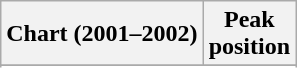<table class="wikitable sortable plainrowheaders" style="text-align:center">
<tr>
<th scope="col">Chart (2001–2002)</th>
<th scope="col">Peak<br>position</th>
</tr>
<tr>
</tr>
<tr>
</tr>
<tr>
</tr>
<tr>
</tr>
<tr>
</tr>
<tr>
</tr>
<tr>
</tr>
<tr>
</tr>
<tr>
</tr>
</table>
